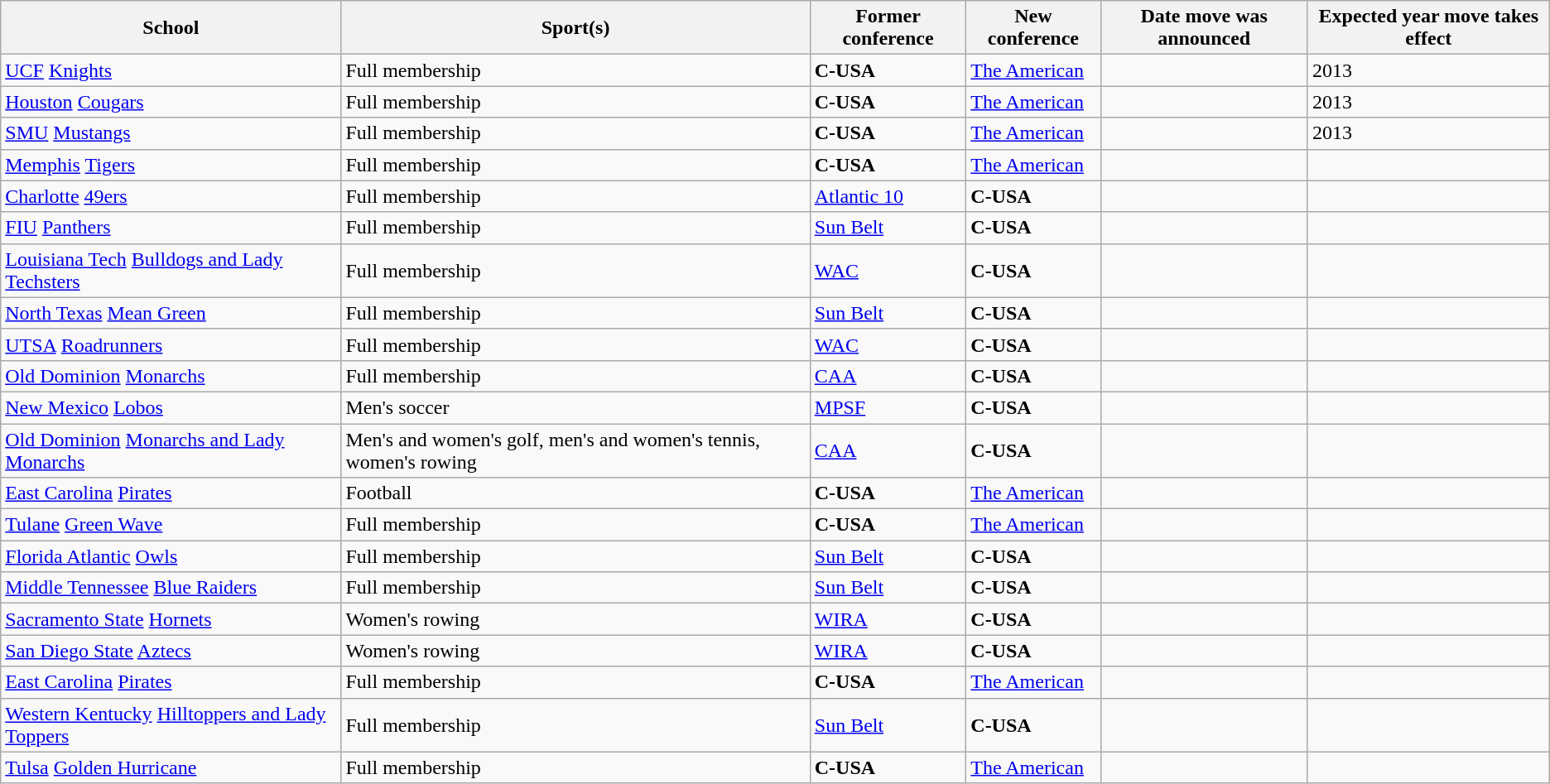<table class="wikitable sortable">
<tr>
<th>School</th>
<th>Sport(s)</th>
<th>Former conference</th>
<th>New conference</th>
<th>Date move was announced</th>
<th>Expected year move takes effect</th>
</tr>
<tr>
<td><a href='#'>UCF</a> <a href='#'>Knights</a></td>
<td>Full membership</td>
<td><strong>C-USA</strong></td>
<td><a href='#'>The American</a></td>
<td></td>
<td>2013</td>
</tr>
<tr>
<td><a href='#'>Houston</a> <a href='#'>Cougars</a></td>
<td>Full membership</td>
<td><strong>C-USA</strong></td>
<td><a href='#'>The American</a></td>
<td></td>
<td>2013</td>
</tr>
<tr>
<td><a href='#'>SMU</a> <a href='#'>Mustangs</a></td>
<td>Full membership</td>
<td><strong>C-USA</strong></td>
<td><a href='#'>The American</a></td>
<td></td>
<td>2013</td>
</tr>
<tr>
<td><a href='#'>Memphis</a> <a href='#'>Tigers</a></td>
<td>Full membership</td>
<td><strong>C-USA</strong></td>
<td><a href='#'>The American</a></td>
<td></td>
<td></td>
</tr>
<tr>
<td><a href='#'>Charlotte</a> <a href='#'>49ers</a></td>
<td>Full membership</td>
<td><a href='#'>Atlantic 10</a></td>
<td><strong>C-USA</strong></td>
<td></td>
<td></td>
</tr>
<tr>
<td><a href='#'>FIU</a> <a href='#'>Panthers</a></td>
<td>Full membership</td>
<td><a href='#'>Sun Belt</a></td>
<td><strong>C-USA</strong></td>
<td></td>
<td></td>
</tr>
<tr>
<td><a href='#'>Louisiana Tech</a> <a href='#'>Bulldogs and Lady Techsters</a></td>
<td>Full membership</td>
<td><a href='#'>WAC</a></td>
<td><strong>C-USA</strong></td>
<td></td>
<td></td>
</tr>
<tr>
<td><a href='#'>North Texas</a> <a href='#'>Mean Green</a></td>
<td>Full membership</td>
<td><a href='#'>Sun Belt</a></td>
<td><strong>C-USA</strong></td>
<td></td>
<td></td>
</tr>
<tr>
<td><a href='#'>UTSA</a> <a href='#'>Roadrunners</a></td>
<td>Full membership</td>
<td><a href='#'>WAC</a></td>
<td><strong>C-USA</strong></td>
<td></td>
<td></td>
</tr>
<tr>
<td><a href='#'>Old Dominion</a> <a href='#'>Monarchs</a></td>
<td>Full membership</td>
<td><a href='#'>CAA</a></td>
<td><strong>C-USA</strong></td>
<td></td>
<td></td>
</tr>
<tr>
<td><a href='#'>New Mexico</a> <a href='#'>Lobos</a></td>
<td>Men's soccer</td>
<td><a href='#'>MPSF</a></td>
<td><strong>C-USA</strong></td>
<td></td>
<td></td>
</tr>
<tr>
<td><a href='#'>Old Dominion</a> <a href='#'>Monarchs and Lady Monarchs</a></td>
<td>Men's and women's golf, men's and women's tennis, women's rowing</td>
<td><a href='#'>CAA</a></td>
<td><strong>C-USA</strong></td>
<td></td>
<td></td>
</tr>
<tr>
<td><a href='#'>East Carolina</a> <a href='#'>Pirates</a></td>
<td>Football</td>
<td><strong>C-USA</strong></td>
<td><a href='#'>The American</a></td>
<td></td>
<td></td>
</tr>
<tr>
<td><a href='#'>Tulane</a> <a href='#'>Green Wave</a></td>
<td>Full membership</td>
<td><strong>C-USA</strong></td>
<td><a href='#'>The American</a></td>
<td></td>
<td></td>
</tr>
<tr>
<td><a href='#'>Florida Atlantic</a> <a href='#'>Owls</a></td>
<td>Full membership</td>
<td><a href='#'>Sun Belt</a></td>
<td><strong>C-USA</strong></td>
<td></td>
<td></td>
</tr>
<tr>
<td><a href='#'>Middle Tennessee</a> <a href='#'>Blue Raiders</a></td>
<td>Full membership</td>
<td><a href='#'>Sun Belt</a></td>
<td><strong>C-USA</strong></td>
<td></td>
<td></td>
</tr>
<tr>
<td><a href='#'>Sacramento State</a> <a href='#'>Hornets</a></td>
<td>Women's rowing</td>
<td><a href='#'>WIRA</a></td>
<td><strong>C-USA</strong></td>
<td></td>
<td></td>
</tr>
<tr>
<td><a href='#'>San Diego State</a> <a href='#'>Aztecs</a></td>
<td>Women's rowing</td>
<td><a href='#'>WIRA</a></td>
<td><strong>C-USA</strong></td>
<td></td>
<td></td>
</tr>
<tr>
<td><a href='#'>East Carolina</a> <a href='#'>Pirates</a></td>
<td>Full membership</td>
<td><strong>C-USA</strong></td>
<td><a href='#'>The American</a></td>
<td></td>
<td></td>
</tr>
<tr>
<td><a href='#'>Western Kentucky</a> <a href='#'>Hilltoppers and Lady Toppers</a></td>
<td>Full membership</td>
<td><a href='#'>Sun Belt</a></td>
<td><strong>C-USA</strong></td>
<td></td>
<td></td>
</tr>
<tr>
<td><a href='#'>Tulsa</a> <a href='#'>Golden Hurricane</a></td>
<td>Full membership</td>
<td><strong>C-USA</strong></td>
<td><a href='#'>The American</a></td>
<td></td>
<td></td>
</tr>
</table>
